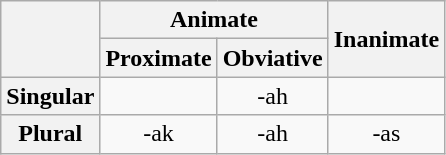<table class="wikitable">
<tr>
<th rowspan=2></th>
<th colspan=2>Animate</th>
<th rowspan=2>Inanimate</th>
</tr>
<tr>
<th>Proximate</th>
<th>Obviative</th>
</tr>
<tr align=center>
<th>Singular</th>
<td></td>
<td>-ah</td>
<td></td>
</tr>
<tr align=center>
<th>Plural</th>
<td>-ak</td>
<td>-ah</td>
<td>-as</td>
</tr>
</table>
